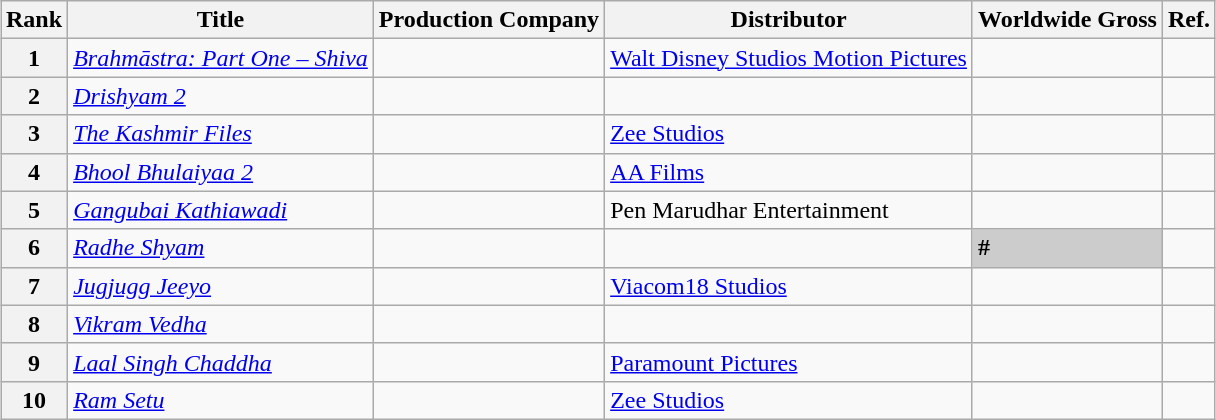<table class="wikitable sortable" style="margin:auto; margin:auto;">
<tr>
<th>Rank</th>
<th>Title</th>
<th>Production Company</th>
<th>Distributor</th>
<th>Worldwide Gross</th>
<th>Ref.</th>
</tr>
<tr>
<th style="textalign:center;">1</th>
<td><em><a href='#'>Brahmāstra: Part One – Shiva</a></em></td>
<td></td>
<td><a href='#'>Walt Disney Studios Motion Pictures</a></td>
<td></td>
<td></td>
</tr>
<tr>
<th style="text-align:center;">2</th>
<td><em><a href='#'>Drishyam 2</a></em></td>
<td></td>
<td></td>
<td></td>
<td></td>
</tr>
<tr>
<th style="text-align:center;">3</th>
<td><em><a href='#'>The Kashmir Files</a></em></td>
<td></td>
<td><a href='#'>Zee Studios</a></td>
<td></td>
<td></td>
</tr>
<tr>
<th style="text-align:center;">4</th>
<td><em><a href='#'>Bhool Bhulaiyaa 2</a></em></td>
<td></td>
<td><a href='#'>AA Films</a></td>
<td></td>
<td></td>
</tr>
<tr>
<th style="text-align:center;">5</th>
<td><em><a href='#'>Gangubai Kathiawadi</a></em></td>
<td></td>
<td>Pen Marudhar Entertainment</td>
<td></td>
<td></td>
</tr>
<tr>
<th style="text-align:center;">6</th>
<td><em><a href='#'>Radhe Shyam</a></em></td>
<td></td>
<td></td>
<td style="background:#ccc;"><strong>#</strong></td>
<td></td>
</tr>
<tr>
<th style="text-align:center nu">7</th>
<td><em><a href='#'>Jugjugg Jeeyo</a></em></td>
<td></td>
<td><a href='#'>Viacom18 Studios</a></td>
<td></td>
<td></td>
</tr>
<tr>
<th style="text-align:center;">8</th>
<td><em><a href='#'>Vikram Vedha</a></em></td>
<td></td>
<td></td>
<td></td>
<td></td>
</tr>
<tr>
<th ! style="text-align:center;">9</th>
<td><em><a href='#'>Laal Singh Chaddha</a></em></td>
<td></td>
<td><a href='#'>Paramount Pictures</a></td>
<td></td>
<td></td>
</tr>
<tr>
<th style="text-align:center;">10</th>
<td><em><a href='#'>Ram Setu</a></em></td>
<td></td>
<td><a href='#'>Zee Studios</a></td>
<td></td>
<td></td>
</tr>
</table>
